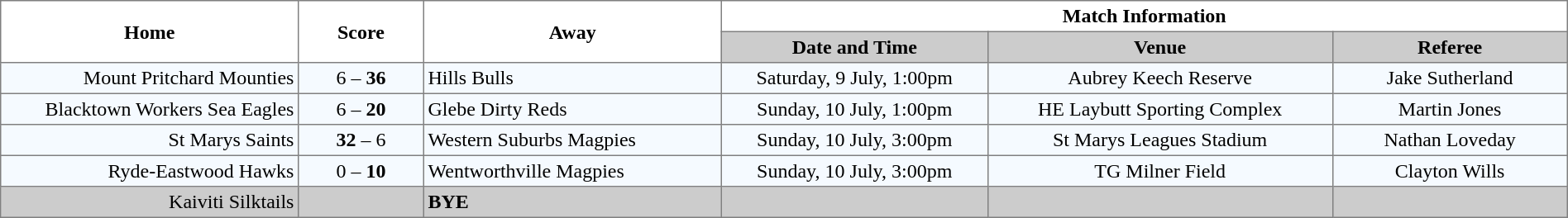<table border="1" cellpadding="3" cellspacing="0" width="100%" style="border-collapse:collapse;  text-align:center;">
<tr>
<th rowspan="2" width="19%">Home</th>
<th rowspan="2" width="8%">Score</th>
<th rowspan="2" width="19%">Away</th>
<th colspan="3">Match Information</th>
</tr>
<tr style="background:#CCCCCC">
<th width="17%">Date and Time</th>
<th width="22%">Venue</th>
<th width="50%">Referee</th>
</tr>
<tr style="text-align:center; background:#f5faff;">
<td align="right">Mount Pritchard Mounties </td>
<td>6 – <strong>36</strong></td>
<td align="left"> Hills Bulls</td>
<td>Saturday, 9 July, 1:00pm</td>
<td>Aubrey Keech Reserve</td>
<td>Jake Sutherland</td>
</tr>
<tr style="text-align:center; background:#f5faff;">
<td align="right">Blacktown Workers Sea Eagles </td>
<td>6 – <strong>20</strong></td>
<td align="left"> Glebe Dirty Reds</td>
<td>Sunday, 10 July, 1:00pm</td>
<td>HE Laybutt Sporting Complex</td>
<td>Martin Jones</td>
</tr>
<tr style="text-align:center; background:#f5faff;">
<td align="right">St Marys Saints </td>
<td><strong>32</strong> – 6</td>
<td align="left"> Western Suburbs Magpies</td>
<td>Sunday, 10 July, 3:00pm</td>
<td>St Marys Leagues Stadium</td>
<td>Nathan Loveday</td>
</tr>
<tr style="text-align:center; background:#f5faff;">
<td align="right">Ryde-Eastwood Hawks </td>
<td>0 – <strong>10</strong></td>
<td align="left"> Wentworthville Magpies</td>
<td>Sunday, 10 July, 3:00pm</td>
<td>TG Milner Field</td>
<td>Clayton Wills</td>
</tr>
<tr style="text-align:center; background:#CCCCCC;">
<td align="right">Kaiviti Silktails </td>
<td></td>
<td align="left"><strong>BYE</strong></td>
<td></td>
<td></td>
<td></td>
</tr>
</table>
